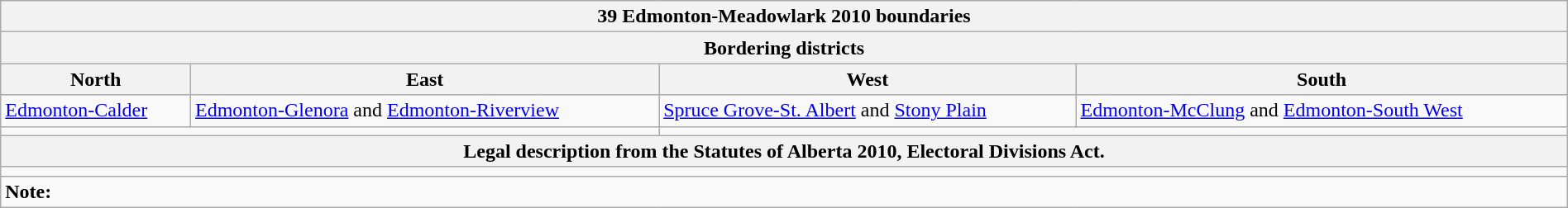<table class="wikitable collapsible collapsed" style="width:100%;">
<tr>
<th colspan=4>39 Edmonton-Meadowlark 2010 boundaries</th>
</tr>
<tr>
<th colspan=4>Bordering districts</th>
</tr>
<tr>
<th>North</th>
<th>East</th>
<th>West</th>
<th>South</th>
</tr>
<tr>
<td><a href='#'>Edmonton-Calder</a></td>
<td><a href='#'>Edmonton-Glenora</a> and <a href='#'>Edmonton-Riverview</a></td>
<td><a href='#'>Spruce Grove-St. Albert</a> and <a href='#'>Stony Plain</a></td>
<td><a href='#'>Edmonton-McClung</a> and <a href='#'>Edmonton-South West</a></td>
</tr>
<tr>
<td colspan=2 align=center></td>
<td colspan=2 align=center></td>
</tr>
<tr>
<th colspan=4>Legal description from the Statutes of Alberta 2010, Electoral Divisions Act.</th>
</tr>
<tr>
<td colspan=4></td>
</tr>
<tr>
<td colspan=4><strong>Note:</strong></td>
</tr>
</table>
